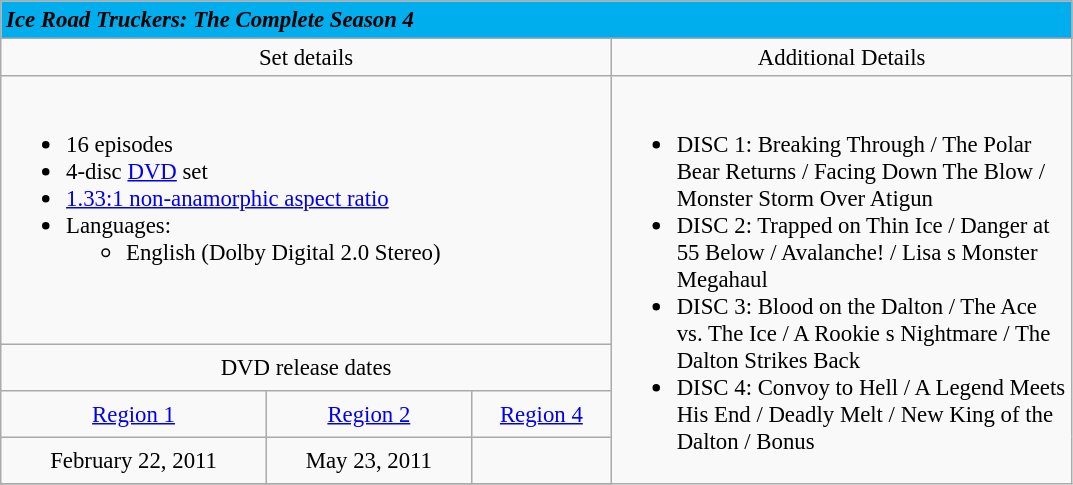<table class="wikitable" style="font-size: 95%;">
<tr>
<td colspan="5" style="background-color: #00aeed;"><strong><em>Ice Road Truckers<em>: The Complete Season 4<strong></td>
</tr>
<tr valign="top">
<td align="center" width="400" colspan="3"></strong>Set details<strong></td>
<td width="300" align="center"></strong>Additional Details<strong></td>
</tr>
<tr valign="top">
<td colspan="3" align="left" width="400"><br><ul><li>16 episodes</li><li>4-disc <a href='#'>DVD</a> set</li><li><a href='#'>1.33:1 non-anamorphic aspect ratio</a></li><li>Languages:<ul><li>English (Dolby Digital 2.0 Stereo)</li></ul></li></ul></td>
<td rowspan="7" align="left" width="300"><br><ul><li>DISC 1: Breaking Through / The Polar Bear Returns / Facing Down The Blow / Monster Storm Over Atigun</li><li>DISC 2: Trapped on Thin Ice / Danger at 55 Below / Avalanche! / Lisa s Monster Megahaul</li><li>DISC 3: Blood on the Dalton / The Ace vs. The Ice / A Rookie s Nightmare / The Dalton Strikes Back</li><li>DISC 4: Convoy to Hell / A Legend Meets His End / Deadly Melt / New King of the Dalton / Bonus</li></ul></td>
</tr>
<tr>
<td colspan="3" align="center"></strong>DVD release dates<strong></td>
</tr>
<tr>
<td align="center"><a href='#'>Region 1</a></td>
<td align="center"><a href='#'>Region 2</a></td>
<td align="center"><a href='#'>Region 4</a></td>
</tr>
<tr>
<td align="center">February 22, 2011</td>
<td align="center">May 23, 2011</td>
<td></td>
</tr>
<tr>
</tr>
</table>
